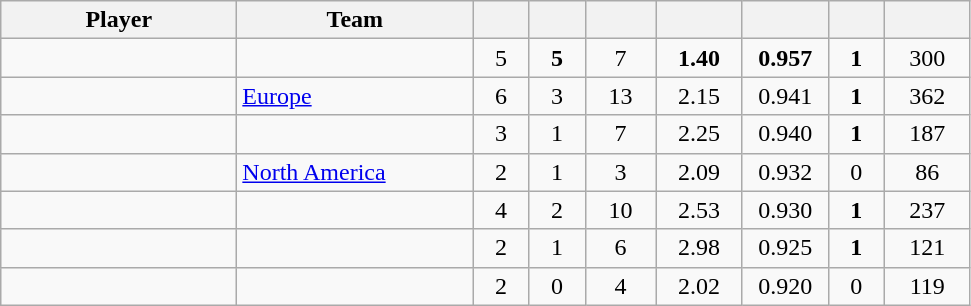<table class="wikitable sortable" style="text-align:center;">
<tr>
<th style="width:150px;">Player</th>
<th style="width:150px;">Team</th>
<th style="width:30px;"></th>
<th style="width:30px;"></th>
<th style="width:40px;"></th>
<th style="width:50px;"></th>
<th style="width:50px;"></th>
<th style="width:30px;"></th>
<th style="width:50px;"></th>
</tr>
<tr>
<td style="text-align:left;"> </td>
<td style="text-align:left;"></td>
<td>5</td>
<td><strong>5</strong></td>
<td>7</td>
<td><strong>1.40</strong></td>
<td><strong>0.957</strong></td>
<td><strong>1</strong></td>
<td>300</td>
</tr>
<tr>
<td style="text-align:left;"> </td>
<td style="text-align:left;"><a href='#'>Europe</a></td>
<td>6</td>
<td>3</td>
<td>13</td>
<td>2.15</td>
<td>0.941</td>
<td><strong>1</strong></td>
<td>362</td>
</tr>
<tr>
<td style="text-align:left;"> </td>
<td style="text-align:left;"></td>
<td>3</td>
<td>1</td>
<td>7</td>
<td>2.25</td>
<td>0.940</td>
<td><strong>1</strong></td>
<td>187</td>
</tr>
<tr>
<td style="text-align:left;"> </td>
<td style="text-align:left;"><a href='#'>North America</a></td>
<td>2</td>
<td>1</td>
<td>3</td>
<td>2.09</td>
<td>0.932</td>
<td>0</td>
<td>86</td>
</tr>
<tr>
<td style="text-align:left;"> </td>
<td style="text-align:left;"></td>
<td>4</td>
<td>2</td>
<td>10</td>
<td>2.53</td>
<td>0.930</td>
<td><strong>1</strong></td>
<td>237</td>
</tr>
<tr>
<td style="text-align:left;"> </td>
<td style="text-align:left;"></td>
<td>2</td>
<td>1</td>
<td>6</td>
<td>2.98</td>
<td>0.925</td>
<td><strong>1</strong></td>
<td>121</td>
</tr>
<tr>
<td style="text-align:left;"> </td>
<td style="text-align:left;"></td>
<td>2</td>
<td>0</td>
<td>4</td>
<td>2.02</td>
<td>0.920</td>
<td>0</td>
<td>119</td>
</tr>
</table>
